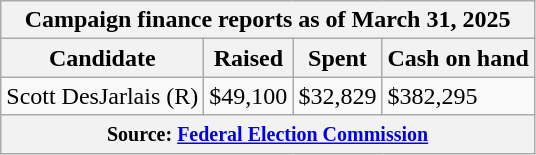<table class="wikitable sortable">
<tr>
<th colspan=4>Campaign finance reports as of March 31, 2025</th>
</tr>
<tr style="text-align:center;">
<th>Candidate</th>
<th>Raised</th>
<th>Spent</th>
<th>Cash on hand</th>
</tr>
<tr>
<td>Scott DesJarlais (R)</td>
<td>$49,100</td>
<td>$32,829</td>
<td>$382,295</td>
</tr>
<tr>
<th colspan="4"><small>Source: <a href='#'>Federal Election Commission</a></small></th>
</tr>
</table>
